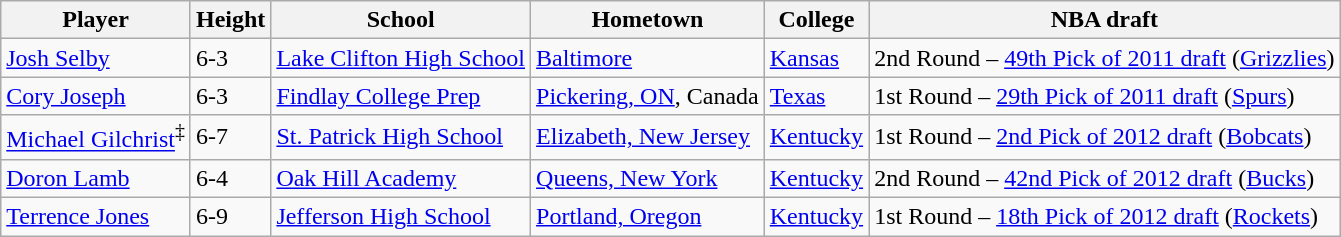<table class="wikitable">
<tr>
<th>Player</th>
<th>Height</th>
<th>School</th>
<th>Hometown</th>
<th>College</th>
<th>NBA draft</th>
</tr>
<tr>
<td><a href='#'>Josh Selby</a></td>
<td>6-3</td>
<td><a href='#'>Lake Clifton High School</a></td>
<td><a href='#'>Baltimore</a></td>
<td><a href='#'>Kansas</a></td>
<td>2nd Round – <a href='#'>49th Pick of 2011 draft</a> (<a href='#'>Grizzlies</a>)</td>
</tr>
<tr>
<td><a href='#'>Cory Joseph</a></td>
<td>6-3</td>
<td><a href='#'>Findlay College Prep</a></td>
<td><a href='#'>Pickering, ON</a>, Canada</td>
<td><a href='#'>Texas</a></td>
<td>1st Round – <a href='#'>29th Pick of 2011 draft</a> (<a href='#'>Spurs</a>)</td>
</tr>
<tr>
<td><a href='#'>Michael Gilchrist</a><sup>‡</sup></td>
<td>6-7</td>
<td><a href='#'>St. Patrick High School</a></td>
<td><a href='#'>Elizabeth, New Jersey</a></td>
<td><a href='#'>Kentucky</a></td>
<td>1st Round – <a href='#'>2nd Pick of 2012 draft</a> (<a href='#'>Bobcats</a>)</td>
</tr>
<tr>
<td><a href='#'>Doron Lamb</a></td>
<td>6-4</td>
<td><a href='#'>Oak Hill Academy</a></td>
<td><a href='#'>Queens, New York</a></td>
<td><a href='#'>Kentucky</a></td>
<td>2nd Round – <a href='#'>42nd Pick of 2012 draft</a> (<a href='#'>Bucks</a>)</td>
</tr>
<tr>
<td><a href='#'>Terrence Jones</a></td>
<td>6-9</td>
<td><a href='#'>Jefferson High School</a></td>
<td><a href='#'>Portland, Oregon</a></td>
<td><a href='#'>Kentucky</a></td>
<td>1st Round – <a href='#'>18th Pick of 2012 draft</a> (<a href='#'>Rockets</a>)</td>
</tr>
</table>
